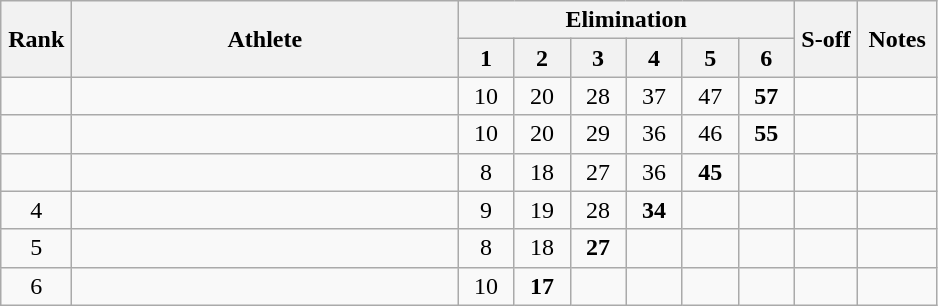<table class="wikitable" style="text-align:center">
<tr>
<th rowspan=2 width=40>Rank</th>
<th rowspan=2 width=250>Athlete</th>
<th colspan=6>Elimination</th>
<th rowspan=2 width=35>S-off</th>
<th rowspan=2 width=45>Notes</th>
</tr>
<tr>
<th width=30>1</th>
<th width=30>2</th>
<th width=30>3</th>
<th width=30>4</th>
<th width=30>5</th>
<th width=30>6</th>
</tr>
<tr>
<td></td>
<td align=left></td>
<td>10</td>
<td>20</td>
<td>28</td>
<td>37</td>
<td>47</td>
<td><strong>57</strong></td>
<td></td>
<td></td>
</tr>
<tr>
<td></td>
<td align=left></td>
<td>10</td>
<td>20</td>
<td>29</td>
<td>36</td>
<td>46</td>
<td><strong>55</strong></td>
<td></td>
<td></td>
</tr>
<tr>
<td></td>
<td align=left></td>
<td>8</td>
<td>18</td>
<td>27</td>
<td>36</td>
<td><strong>45</strong></td>
<td></td>
<td></td>
<td></td>
</tr>
<tr>
<td>4</td>
<td align=left></td>
<td>9</td>
<td>19</td>
<td>28</td>
<td><strong>34</strong></td>
<td></td>
<td></td>
<td></td>
<td></td>
</tr>
<tr>
<td>5</td>
<td align=left></td>
<td>8</td>
<td>18</td>
<td><strong>27</strong></td>
<td></td>
<td></td>
<td></td>
<td></td>
<td></td>
</tr>
<tr>
<td>6</td>
<td align=left></td>
<td>10</td>
<td><strong>17</strong></td>
<td></td>
<td></td>
<td></td>
<td></td>
<td></td>
<td></td>
</tr>
</table>
